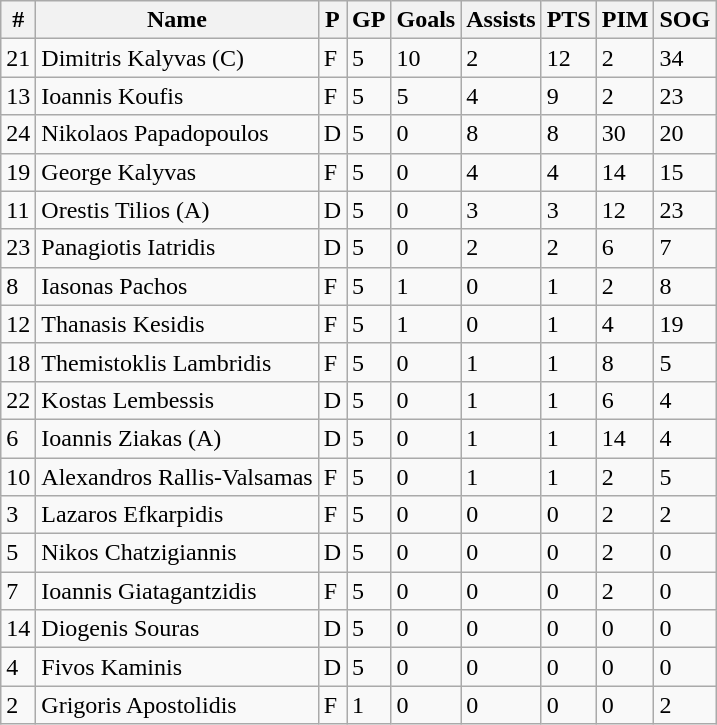<table class="wikitable">
<tr>
<th>#</th>
<th>Name</th>
<th>P</th>
<th>GP</th>
<th>Goals</th>
<th>Assists</th>
<th>PTS</th>
<th>PIM</th>
<th>SOG</th>
</tr>
<tr>
<td>21</td>
<td>Dimitris Kalyvas (C)</td>
<td>F</td>
<td>5</td>
<td>10</td>
<td>2</td>
<td>12</td>
<td>2</td>
<td>34</td>
</tr>
<tr>
<td>13</td>
<td>Ioannis Koufis</td>
<td>F</td>
<td>5</td>
<td>5</td>
<td>4</td>
<td>9</td>
<td>2</td>
<td>23</td>
</tr>
<tr>
<td>24</td>
<td>Nikolaos Papadopoulos</td>
<td>D</td>
<td>5</td>
<td>0</td>
<td>8</td>
<td>8</td>
<td>30</td>
<td>20</td>
</tr>
<tr>
<td>19</td>
<td>George Kalyvas</td>
<td>F</td>
<td>5</td>
<td>0</td>
<td>4</td>
<td>4</td>
<td>14</td>
<td>15</td>
</tr>
<tr>
<td>11</td>
<td>Orestis Tilios (A)</td>
<td>D</td>
<td>5</td>
<td>0</td>
<td>3</td>
<td>3</td>
<td>12</td>
<td>23</td>
</tr>
<tr>
<td>23</td>
<td>Panagiotis Iatridis</td>
<td>D</td>
<td>5</td>
<td>0</td>
<td>2</td>
<td>2</td>
<td>6</td>
<td>7</td>
</tr>
<tr>
<td>8</td>
<td>Iasonas Pachos</td>
<td>F</td>
<td>5</td>
<td>1</td>
<td>0</td>
<td>1</td>
<td>2</td>
<td>8</td>
</tr>
<tr>
<td>12</td>
<td>Thanasis Kesidis</td>
<td>F</td>
<td>5</td>
<td>1</td>
<td>0</td>
<td>1</td>
<td>4</td>
<td>19</td>
</tr>
<tr>
<td>18</td>
<td>Themistoklis Lambridis</td>
<td>F</td>
<td>5</td>
<td>0</td>
<td>1</td>
<td>1</td>
<td>8</td>
<td>5</td>
</tr>
<tr>
<td>22</td>
<td>Kostas Lembessis</td>
<td>D</td>
<td>5</td>
<td>0</td>
<td>1</td>
<td>1</td>
<td>6</td>
<td>4</td>
</tr>
<tr>
<td>6</td>
<td>Ioannis Ziakas (A)</td>
<td>D</td>
<td>5</td>
<td>0</td>
<td>1</td>
<td>1</td>
<td>14</td>
<td>4</td>
</tr>
<tr>
<td>10</td>
<td>Alexandros Rallis-Valsamas</td>
<td>F</td>
<td>5</td>
<td>0</td>
<td>1</td>
<td>1</td>
<td>2</td>
<td>5</td>
</tr>
<tr>
<td>3</td>
<td>Lazaros Efkarpidis</td>
<td>F</td>
<td>5</td>
<td>0</td>
<td>0</td>
<td>0</td>
<td>2</td>
<td>2</td>
</tr>
<tr>
<td>5</td>
<td>Nikos Chatzigiannis</td>
<td>D</td>
<td>5</td>
<td>0</td>
<td>0</td>
<td>0</td>
<td>2</td>
<td>0</td>
</tr>
<tr>
<td>7</td>
<td>Ioannis Giatagantzidis</td>
<td>F</td>
<td>5</td>
<td>0</td>
<td>0</td>
<td>0</td>
<td>2</td>
<td>0</td>
</tr>
<tr>
<td>14</td>
<td>Diogenis Souras</td>
<td>D</td>
<td>5</td>
<td>0</td>
<td>0</td>
<td>0</td>
<td>0</td>
<td>0</td>
</tr>
<tr>
<td>4</td>
<td>Fivos Kaminis</td>
<td>D</td>
<td>5</td>
<td>0</td>
<td>0</td>
<td>0</td>
<td>0</td>
<td>0</td>
</tr>
<tr>
<td>2</td>
<td>Grigoris Apostolidis</td>
<td>F</td>
<td>1</td>
<td>0</td>
<td>0</td>
<td>0</td>
<td>0</td>
<td>2</td>
</tr>
</table>
